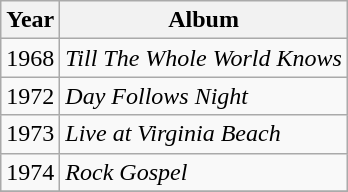<table class="wikitable">
<tr>
<th>Year</th>
<th>Album</th>
</tr>
<tr>
<td>1968</td>
<td><em>Till The Whole World Knows</em></td>
</tr>
<tr>
<td>1972</td>
<td><em>Day Follows Night</em></td>
</tr>
<tr>
<td>1973</td>
<td><em>Live at Virginia Beach</em></td>
</tr>
<tr>
<td>1974</td>
<td><em>Rock Gospel</em></td>
</tr>
<tr>
</tr>
</table>
